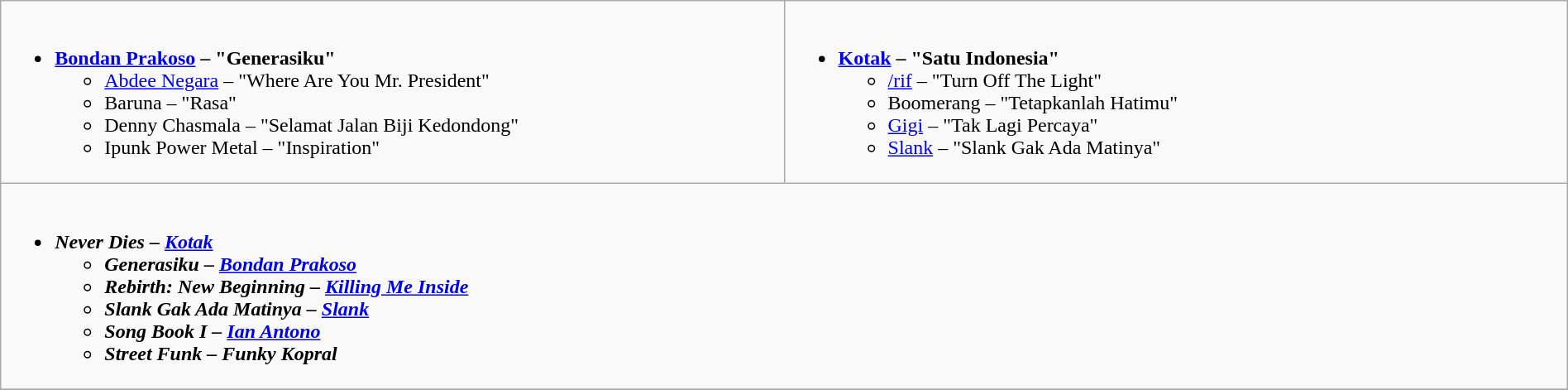<table class="wikitable" style="width:100%">
<tr>
<td valign="top" width="50%"><br><ul><li><strong><a href='#'>Bondan Prakoso</a> – "Generasiku"</strong><ul><li><a href='#'>Abdee Negara</a> – "Where Are You Mr. President"</li><li>Baruna – "Rasa"</li><li>Denny Chasmala – "Selamat Jalan Biji Kedondong"</li><li>Ipunk Power Metal – "Inspiration"</li></ul></li></ul></td>
<td valign="top" width="50%"><br><ul><li><strong><a href='#'>Kotak</a> – "Satu Indonesia"</strong><ul><li><a href='#'>/rif</a> – "Turn Off The Light"</li><li>Boomerang – "Tetapkanlah Hatimu"</li><li><a href='#'>Gigi</a> – "Tak Lagi Percaya"</li><li><a href='#'>Slank</a> – "Slank Gak Ada Matinya"</li></ul></li></ul></td>
</tr>
<tr>
<td valign="top" width="50%" colspan="2"><br><ul><li><strong><em>Never Dies<em> – <a href='#'>Kotak</a><strong><ul><li></em>Generasiku<em> – <a href='#'>Bondan Prakoso</a></li><li></em>Rebirth: New Beginning<em> – <a href='#'>Killing Me Inside</a></li><li></em>Slank Gak Ada Matinya<em> – <a href='#'>Slank</a></li><li></em>Song Book I<em> – <a href='#'>Ian Antono</a></li><li></em>Street Funk<em> – Funky Kopral</li></ul></li></ul></td>
</tr>
<tr>
</tr>
</table>
